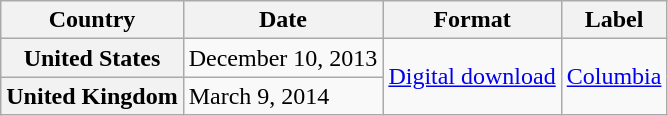<table class="wikitable plainrowheaders">
<tr>
<th scope="col">Country</th>
<th scope="col">Date</th>
<th scope="col">Format</th>
<th scope="col">Label</th>
</tr>
<tr>
<th scope="row">United States</th>
<td rowspan="row">December 10, 2013</td>
<td rowspan="2"><a href='#'>Digital download</a></td>
<td rowspan="2"><a href='#'>Columbia</a></td>
</tr>
<tr>
<th scope="row">United Kingdom</th>
<td rowspan="row">March 9, 2014</td>
</tr>
</table>
